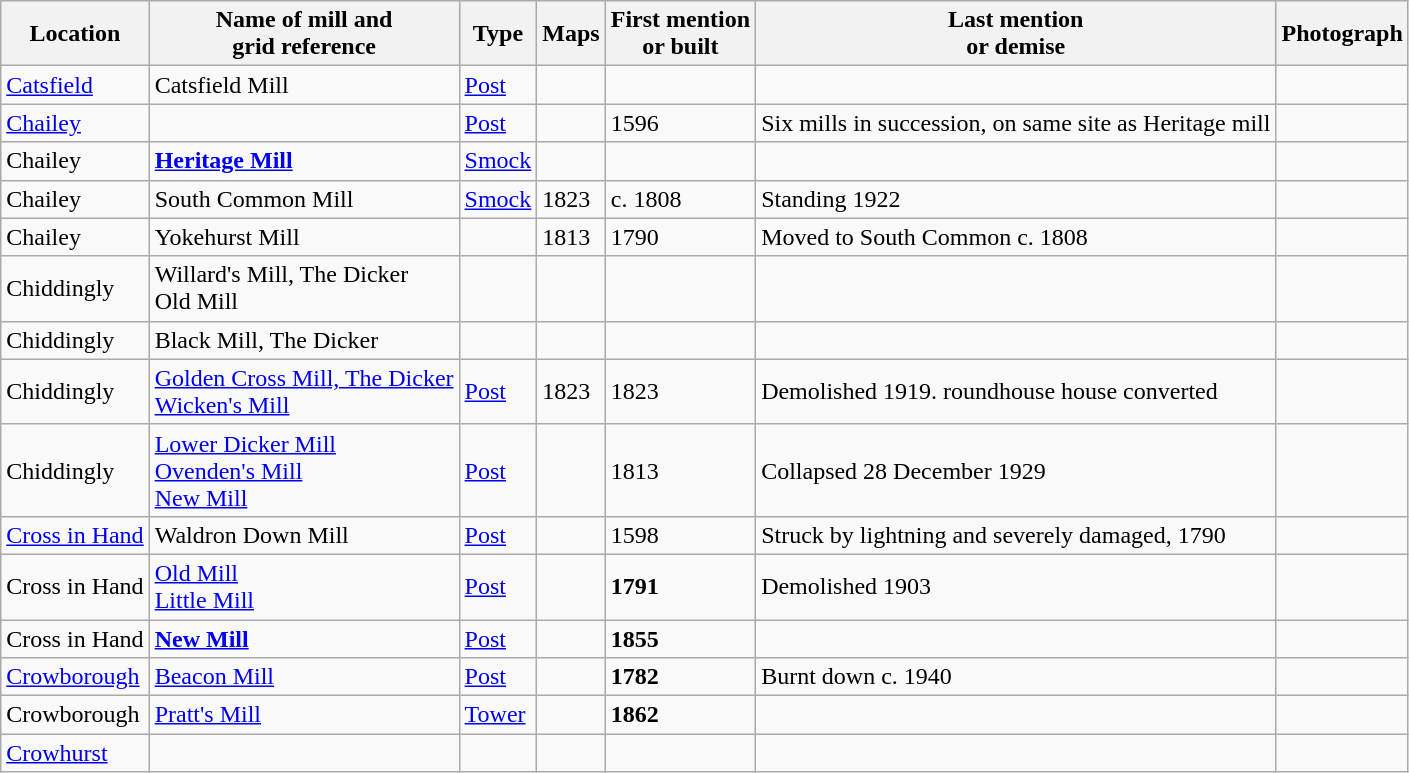<table class="wikitable">
<tr>
<th>Location</th>
<th>Name of mill and<br>grid reference</th>
<th>Type</th>
<th>Maps</th>
<th>First mention<br>or built</th>
<th>Last mention<br> or demise</th>
<th>Photograph</th>
</tr>
<tr>
<td><a href='#'>Catsfield</a></td>
<td>Catsfield Mill</td>
<td><a href='#'>Post</a></td>
<td></td>
<td></td>
<td></td>
<td></td>
</tr>
<tr>
<td><a href='#'>Chailey</a></td>
<td></td>
<td><a href='#'>Post</a></td>
<td></td>
<td>1596</td>
<td>Six mills in succession, on same site as Heritage mill</td>
<td></td>
</tr>
<tr>
<td>Chailey</td>
<td><strong><a href='#'>Heritage Mill</a></strong><br></td>
<td><a href='#'>Smock</a></td>
<td></td>
<td></td>
<td></td>
<td></td>
</tr>
<tr>
<td>Chailey</td>
<td>South Common Mill</td>
<td><a href='#'>Smock</a><br></td>
<td>1823</td>
<td>c. 1808</td>
<td>Standing 1922<br></td>
<td></td>
</tr>
<tr>
<td>Chailey</td>
<td>Yokehurst Mill</td>
<td></td>
<td>1813</td>
<td>1790</td>
<td>Moved to South Common c. 1808</td>
<td></td>
</tr>
<tr>
<td>Chiddingly</td>
<td>Willard's Mill, The Dicker<br>Old Mill</td>
<td></td>
<td></td>
<td></td>
<td></td>
<td></td>
</tr>
<tr>
<td>Chiddingly</td>
<td>Black Mill, The Dicker</td>
<td></td>
<td></td>
<td></td>
<td></td>
<td></td>
</tr>
<tr>
<td>Chiddingly</td>
<td><a href='#'>Golden Cross Mill, The Dicker<br>Wicken's Mill</a><br></td>
<td><a href='#'>Post</a></td>
<td>1823</td>
<td>1823</td>
<td>Demolished 1919. roundhouse house converted<br></td>
<td></td>
</tr>
<tr>
<td>Chiddingly</td>
<td><a href='#'>Lower Dicker Mill<br>Ovenden's Mill<br>New Mill</a></td>
<td><a href='#'>Post</a></td>
<td></td>
<td>1813</td>
<td>Collapsed 28 December 1929</td>
<td></td>
</tr>
<tr>
<td><a href='#'>Cross in Hand</a></td>
<td>Waldron Down Mill<br></td>
<td><a href='#'>Post</a></td>
<td></td>
<td>1598</td>
<td>Struck by lightning and severely damaged, 1790</td>
<td></td>
</tr>
<tr>
<td>Cross in Hand</td>
<td><a href='#'>Old Mill<br>Little Mill</a><br></td>
<td><a href='#'>Post</a></td>
<td></td>
<td><strong>1791</strong></td>
<td>Demolished 1903<br></td>
<td></td>
</tr>
<tr>
<td>Cross in Hand</td>
<td><strong><a href='#'>New Mill</a></strong><br></td>
<td><a href='#'>Post</a></td>
<td></td>
<td><strong>1855</strong></td>
<td></td>
<td></td>
</tr>
<tr>
<td><a href='#'>Crowborough</a></td>
<td><a href='#'>Beacon Mill</a></td>
<td><a href='#'>Post</a></td>
<td></td>
<td><strong>1782</strong></td>
<td>Burnt down c. 1940</td>
<td></td>
</tr>
<tr>
<td>Crowborough</td>
<td><a href='#'>Pratt's Mill</a><br></td>
<td><a href='#'>Tower</a></td>
<td></td>
<td><strong>1862</strong></td>
<td></td>
<td></td>
</tr>
<tr>
<td><a href='#'>Crowhurst</a></td>
<td></td>
<td></td>
<td></td>
<td></td>
<td></td>
<td></td>
</tr>
</table>
